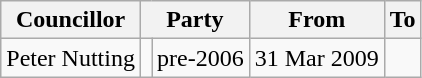<table class=wikitable>
<tr>
<th>Councillor</th>
<th colspan=2>Party</th>
<th>From</th>
<th>To</th>
</tr>
<tr>
<td>Peter Nutting</td>
<td></td>
<td align=right>pre-2006</td>
<td align=right>31 Mar 2009</td>
</tr>
</table>
